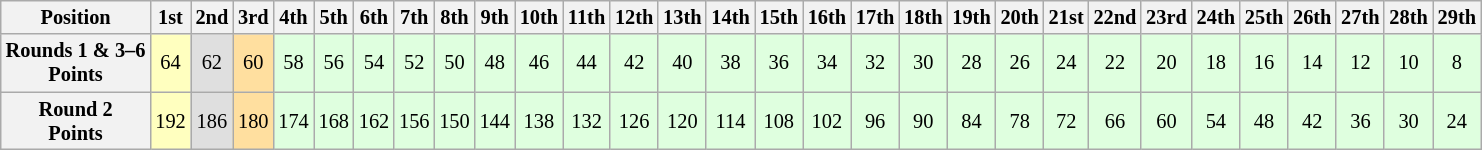<table class="wikitable" style="font-size: 85%; text-align:center">
<tr>
<th>Position</th>
<th>1st</th>
<th>2nd</th>
<th>3rd</th>
<th>4th</th>
<th>5th</th>
<th>6th</th>
<th>7th</th>
<th>8th</th>
<th>9th</th>
<th>10th</th>
<th>11th</th>
<th>12th</th>
<th>13th</th>
<th>14th</th>
<th>15th</th>
<th>16th</th>
<th>17th</th>
<th>18th</th>
<th>19th</th>
<th>20th</th>
<th>21st</th>
<th>22nd</th>
<th>23rd</th>
<th>24th</th>
<th>25th</th>
<th>26th</th>
<th>27th</th>
<th>28th</th>
<th>29th</th>
</tr>
<tr>
<th>Rounds 1 & 3–6<br>Points</th>
<td style="background: #ffffbf">64</td>
<td style="background: #dfdfdf">62</td>
<td style="background: #ffdf9f">60</td>
<td style="background: #dfffdf">58</td>
<td style="background: #dfffdf">56</td>
<td style="background: #dfffdf">54</td>
<td style="background: #dfffdf">52</td>
<td style="background: #dfffdf">50</td>
<td style="background: #dfffdf">48</td>
<td style="background: #dfffdf">46</td>
<td style="background: #dfffdf">44</td>
<td style="background: #dfffdf">42</td>
<td style="background: #dfffdf">40</td>
<td style="background: #dfffdf">38</td>
<td style="background: #dfffdf">36</td>
<td style="background: #dfffdf">34</td>
<td style="background: #dfffdf">32</td>
<td style="background: #dfffdf">30</td>
<td style="background: #dfffdf">28</td>
<td style="background: #dfffdf">26</td>
<td style="background: #dfffdf">24</td>
<td style="background: #dfffdf">22</td>
<td style="background: #dfffdf">20</td>
<td style="background: #dfffdf">18</td>
<td style="background: #dfffdf">16</td>
<td style="background: #dfffdf">14</td>
<td style="background: #dfffdf">12</td>
<td style="background: #dfffdf">10</td>
<td style="background: #dfffdf">8</td>
</tr>
<tr>
<th>Round 2<br>Points</th>
<td style="background: #ffffbf">192</td>
<td style="background: #dfdfdf">186</td>
<td style="background: #ffdf9f">180</td>
<td style="background: #dfffdf">174</td>
<td style="background: #dfffdf">168</td>
<td style="background: #dfffdf">162</td>
<td style="background: #dfffdf">156</td>
<td style="background: #dfffdf">150</td>
<td style="background: #dfffdf">144</td>
<td style="background: #dfffdf">138</td>
<td style="background: #dfffdf">132</td>
<td style="background: #dfffdf">126</td>
<td style="background: #dfffdf">120</td>
<td style="background: #dfffdf">114</td>
<td style="background: #dfffdf">108</td>
<td style="background: #dfffdf">102</td>
<td style="background: #dfffdf">96</td>
<td style="background: #dfffdf">90</td>
<td style="background: #dfffdf">84</td>
<td style="background: #dfffdf">78</td>
<td style="background: #dfffdf">72</td>
<td style="background: #dfffdf">66</td>
<td style="background: #dfffdf">60</td>
<td style="background: #dfffdf">54</td>
<td style="background: #dfffdf">48</td>
<td style="background: #dfffdf">42</td>
<td style="background: #dfffdf">36</td>
<td style="background: #dfffdf">30</td>
<td style="background: #dfffdf">24</td>
</tr>
</table>
